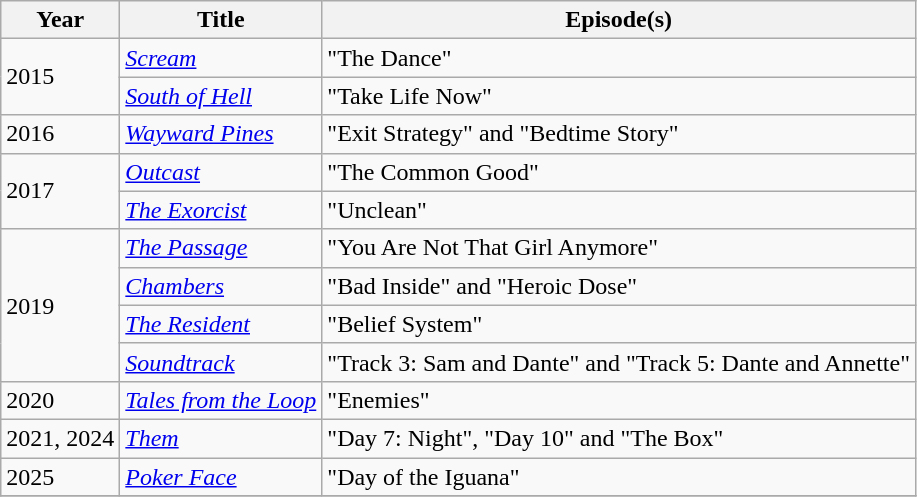<table class="wikitable">
<tr>
<th scope="col">Year</th>
<th scope="col">Title</th>
<th scope="col">Episode(s)</th>
</tr>
<tr>
<td rowspan="2">2015</td>
<td scope="row"><em><a href='#'>Scream</a></em></td>
<td>"The Dance"</td>
</tr>
<tr>
<td scope="row"><em><a href='#'>South of Hell</a></em></td>
<td>"Take Life Now"</td>
</tr>
<tr>
<td>2016</td>
<td scope="row"><em><a href='#'>Wayward Pines</a></em></td>
<td>"Exit Strategy" and "Bedtime Story"</td>
</tr>
<tr>
<td rowspan="2">2017</td>
<td scope="row"><em><a href='#'>Outcast</a></em></td>
<td>"The Common Good"</td>
</tr>
<tr>
<td scope="row"><em><a href='#'>The Exorcist</a></em></td>
<td>"Unclean"</td>
</tr>
<tr>
<td rowspan="4">2019</td>
<td scope="row"><em><a href='#'>The Passage</a></em></td>
<td>"You Are Not That Girl Anymore"</td>
</tr>
<tr>
<td scope="row"><em><a href='#'>Chambers</a></em></td>
<td>"Bad Inside" and "Heroic Dose"</td>
</tr>
<tr>
<td scope="row"><em><a href='#'>The Resident</a></em></td>
<td>"Belief System"</td>
</tr>
<tr>
<td scope="row"><em><a href='#'>Soundtrack</a></em></td>
<td>"Track 3: Sam and Dante" and "Track 5: Dante and Annette"</td>
</tr>
<tr>
<td>2020</td>
<td scope="row"><em><a href='#'>Tales from the Loop</a></em></td>
<td>"Enemies"</td>
</tr>
<tr>
<td>2021, 2024</td>
<td scope="row"><em><a href='#'>Them</a></em></td>
<td>"Day 7: Night", "Day 10" and "The Box"</td>
</tr>
<tr>
<td>2025</td>
<td scope="row"><em><a href='#'>Poker Face</a></em></td>
<td>"Day of the Iguana"</td>
</tr>
<tr>
</tr>
</table>
